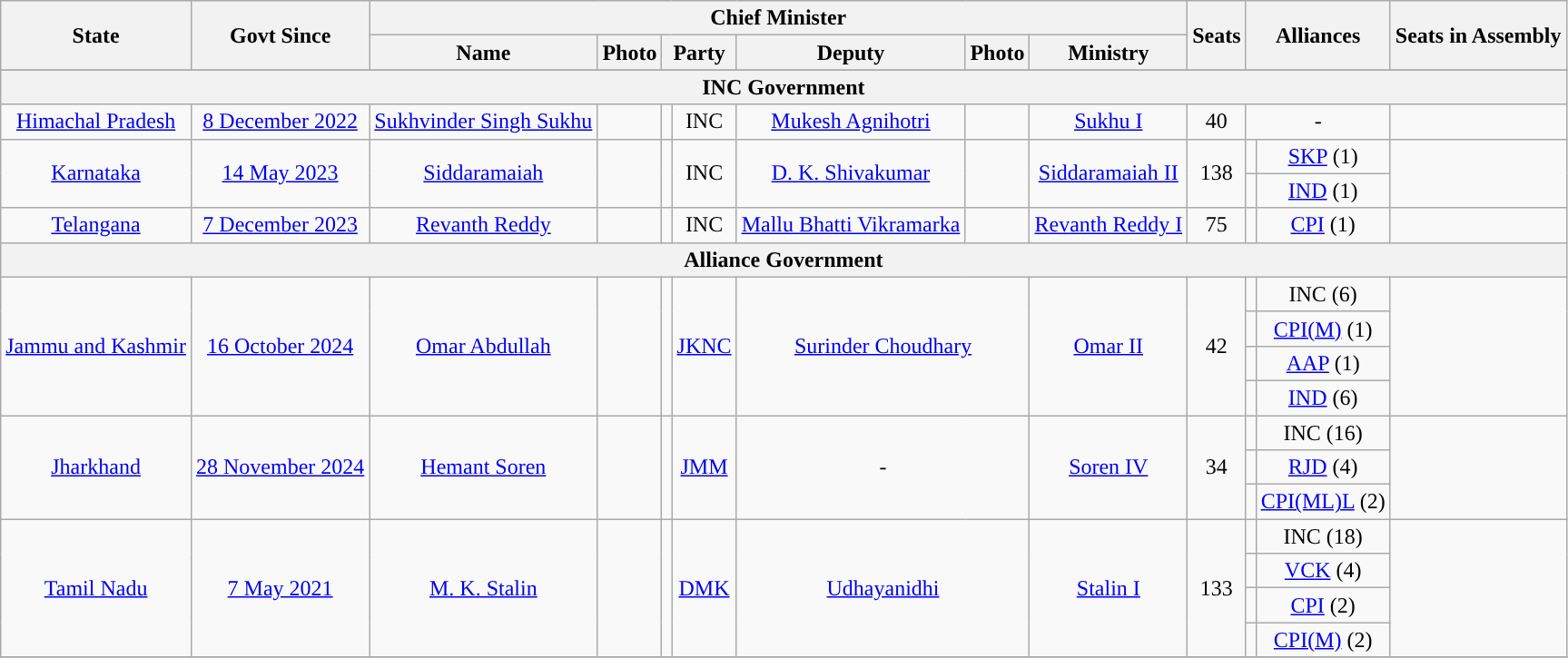<table class="wikitable sortable" style="text-align: center;">
<tr>
<th rowspan="2">State</th>
<th rowspan="2">Govt Since</th>
<th colspan="7">Chief Minister</th>
<th rowspan="2">Seats</th>
<th colspan="2" rowspan="2">Alliances</th>
<th rowspan="2">Seats in Assembly</th>
</tr>
<tr>
<th rowspan="1">Name</th>
<th rowspan="1">Photo</th>
<th colspan="2" rowspan="1">Party</th>
<th rowspan="1">Deputy</th>
<th>Photo</th>
<th>Ministry</th>
</tr>
<tr>
</tr>
<tr>
<th colspan="13">INC Government</th>
</tr>
<tr>
<td><a href='#'>Himachal Pradesh</a></td>
<td><a href='#'>8 December 2022</a></td>
<td><a href='#'>Sukhvinder Singh Sukhu</a></td>
<td></td>
<td style="background:"></td>
<td>INC</td>
<td><a href='#'>Mukesh Agnihotri</a></td>
<td></td>
<td><a href='#'>Sukhu I</a></td>
<td>40</td>
<td colspan="2"><em>-</em></td>
<td></td>
</tr>
<tr>
<td rowspan="2"><a href='#'>Karnataka</a></td>
<td rowspan="2"><a href='#'>14 May 2023</a></td>
<td rowspan="2"><a href='#'>Siddaramaiah</a></td>
<td rowspan="2"></td>
<td rowspan="2" style="background:"></td>
<td rowspan="2">INC</td>
<td rowspan="2"><a href='#'>D. K. Shivakumar</a></td>
<td rowspan="2"></td>
<td rowspan="2"><a href='#'>Siddaramaiah II</a></td>
<td rowspan="2">138</td>
<td></td>
<td><a href='#'>SKP</a> (1)</td>
<td rowspan="2"></td>
</tr>
<tr>
<td></td>
<td><a href='#'>IND</a> (1)</td>
</tr>
<tr>
<td><a href='#'>Telangana</a></td>
<td><a href='#'>7 December 2023</a></td>
<td><a href='#'>Revanth Reddy</a></td>
<td></td>
<td style="background:"></td>
<td>INC</td>
<td><a href='#'>Mallu Bhatti Vikramarka</a></td>
<td></td>
<td><a href='#'>Revanth Reddy I</a></td>
<td>75</td>
<td></td>
<td><a href='#'>CPI</a> (1)</td>
<td></td>
</tr>
<tr>
<th colspan="13">Alliance Government</th>
</tr>
<tr>
<td rowspan="4"><a href='#'>Jammu and Kashmir</a></td>
<td rowspan="4"><a href='#'>16 October 2024</a></td>
<td rowspan="4"><a href='#'>Omar Abdullah</a></td>
<td rowspan="4"></td>
<td rowspan="4" style="background:"></td>
<td rowspan="4"><a href='#'>JKNC</a></td>
<td colspan="2" rowspan="4"><a href='#'>Surinder Choudhary</a></td>
<td rowspan="4"><a href='#'>Omar II</a></td>
<td rowspan="4">42</td>
<td></td>
<td>INC (6)</td>
<td rowspan="4"></td>
</tr>
<tr>
<td></td>
<td><a href='#'>CPI(M)</a> (1)</td>
</tr>
<tr>
<td></td>
<td><a href='#'>AAP</a> (1)</td>
</tr>
<tr>
<td></td>
<td><a href='#'>IND</a> (6)</td>
</tr>
<tr>
<td rowspan="3"><a href='#'>Jharkhand</a></td>
<td rowspan="3"><a href='#'>28 November 2024</a></td>
<td rowspan="3"><a href='#'>Hemant Soren</a></td>
<td rowspan="3"></td>
<td rowspan="3" style="background:"></td>
<td rowspan="3"><a href='#'>JMM</a></td>
<td colspan="2" rowspan="3"><em>-</em></td>
<td rowspan="3"><a href='#'>Soren IV</a></td>
<td rowspan="3">34</td>
<td></td>
<td>INC (16)</td>
<td rowspan="3"></td>
</tr>
<tr>
<td></td>
<td><a href='#'>RJD</a> (4)</td>
</tr>
<tr>
<td></td>
<td><a href='#'>CPI(ML)L</a> (2)</td>
</tr>
<tr>
<td rowspan="4"><a href='#'>Tamil Nadu</a></td>
<td rowspan="4"><a href='#'>7 May 2021</a></td>
<td rowspan="4"><a href='#'>M. K. Stalin</a></td>
<td rowspan="4"></td>
<td rowspan="4" style="background:"></td>
<td rowspan="4"><a href='#'>DMK</a></td>
<td colspan="2" rowspan="4"><a href='#'>Udhayanidhi</a></td>
<td rowspan="4"><a href='#'>Stalin I</a></td>
<td rowspan="4">133</td>
<td></td>
<td>INC (18)</td>
<td rowspan=4></td>
</tr>
<tr>
<td></td>
<td><a href='#'>VCK</a> (4)</td>
</tr>
<tr>
<td></td>
<td><a href='#'>CPI</a> (2)</td>
</tr>
<tr>
<td></td>
<td><a href='#'>CPI(M)</a> (2)</td>
</tr>
<tr>
</tr>
</table>
